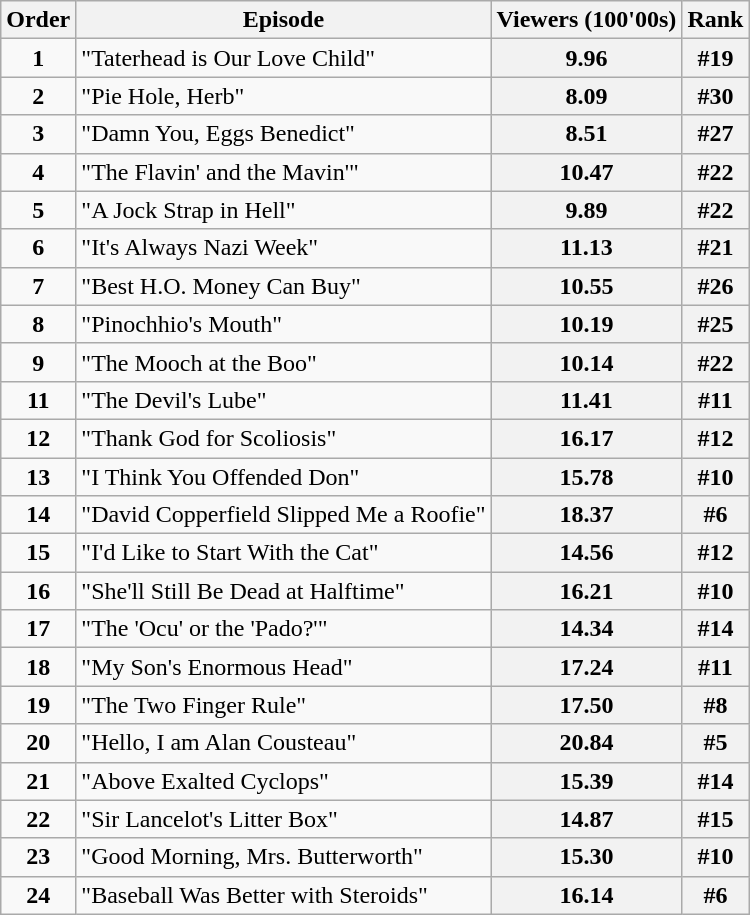<table class="wikitable sortable">
<tr>
<th>Order</th>
<th>Episode</th>
<th>Viewers (100'00s)</th>
<th>Rank</th>
</tr>
<tr>
<td style="text-align:center"><strong>1</strong></td>
<td>"Taterhead is Our Love Child"</td>
<th>9.96</th>
<th>#19</th>
</tr>
<tr>
<td style="text-align:center"><strong>2</strong></td>
<td>"Pie Hole, Herb"</td>
<th>8.09</th>
<th>#30</th>
</tr>
<tr>
<td style="text-align:center"><strong>3</strong></td>
<td>"Damn You, Eggs Benedict"</td>
<th>8.51</th>
<th>#27</th>
</tr>
<tr>
<td style="text-align:center"><strong>4</strong></td>
<td>"The Flavin' and the Mavin'"</td>
<th>10.47</th>
<th>#22</th>
</tr>
<tr>
<td style="text-align:center"><strong>5</strong></td>
<td>"A Jock Strap in Hell"</td>
<th>9.89</th>
<th>#22</th>
</tr>
<tr>
<td style="text-align:center"><strong>6</strong></td>
<td>"It's Always Nazi Week"</td>
<th>11.13</th>
<th>#21</th>
</tr>
<tr>
<td style="text-align:center"><strong>7</strong></td>
<td>"Best H.O. Money Can Buy"</td>
<th>10.55</th>
<th>#26</th>
</tr>
<tr>
<td style="text-align:center"><strong>8</strong></td>
<td>"Pinochhio's Mouth"</td>
<th>10.19</th>
<th>#25</th>
</tr>
<tr>
<td style="text-align:center"><strong>9</strong></td>
<td>"The Mooch at the Boo"</td>
<th>10.14</th>
<th>#22</th>
</tr>
<tr>
<td style="text-align:center"><strong>11</strong></td>
<td>"The Devil's Lube"</td>
<th>11.41</th>
<th>#11</th>
</tr>
<tr>
<td style="text-align:center"><strong>12</strong></td>
<td>"Thank God for Scoliosis"</td>
<th>16.17</th>
<th>#12</th>
</tr>
<tr>
<td style="text-align:center"><strong>13</strong></td>
<td>"I Think You Offended Don"</td>
<th>15.78</th>
<th>#10</th>
</tr>
<tr>
<td style="text-align:center"><strong>14</strong></td>
<td>"David Copperfield Slipped Me a Roofie"</td>
<th>18.37</th>
<th>#6</th>
</tr>
<tr>
<td style="text-align:center"><strong>15</strong></td>
<td>"I'd Like to Start With the Cat"</td>
<th>14.56</th>
<th>#12</th>
</tr>
<tr>
<td style="text-align:center"><strong>16</strong></td>
<td>"She'll Still Be Dead at Halftime"</td>
<th>16.21</th>
<th>#10</th>
</tr>
<tr>
<td style="text-align:center"><strong>17</strong></td>
<td>"The 'Ocu' or the 'Pado?'"</td>
<th>14.34</th>
<th>#14</th>
</tr>
<tr>
<td style="text-align:center"><strong>18</strong></td>
<td>"My Son's Enormous Head"</td>
<th>17.24</th>
<th>#11</th>
</tr>
<tr>
<td style="text-align:center"><strong>19</strong></td>
<td>"The Two Finger Rule"</td>
<th>17.50</th>
<th>#8</th>
</tr>
<tr>
<td style="text-align:center"><strong>20</strong></td>
<td>"Hello, I am Alan Cousteau"</td>
<th>20.84</th>
<th>#5</th>
</tr>
<tr>
<td style="text-align:center"><strong>21</strong></td>
<td>"Above Exalted Cyclops"</td>
<th>15.39</th>
<th>#14</th>
</tr>
<tr>
<td style="text-align:center"><strong>22</strong></td>
<td>"Sir Lancelot's Litter Box"</td>
<th>14.87</th>
<th>#15</th>
</tr>
<tr>
<td style="text-align:center"><strong>23</strong></td>
<td>"Good Morning, Mrs. Butterworth"</td>
<th>15.30</th>
<th>#10</th>
</tr>
<tr>
<td style="text-align:center"><strong>24</strong></td>
<td>"Baseball Was Better with Steroids"</td>
<th>16.14</th>
<th>#6</th>
</tr>
</table>
